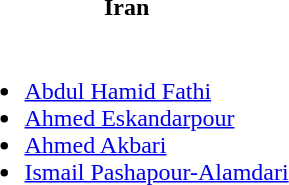<table>
<tr>
<th>Iran</th>
</tr>
<tr>
<td><br><ul><li><a href='#'>Abdul Hamid Fathi</a></li><li><a href='#'>Ahmed Eskandarpour</a></li><li><a href='#'>Ahmed Akbari</a></li><li><a href='#'>Ismail Pashapour-Alamdari</a></li></ul></td>
</tr>
</table>
